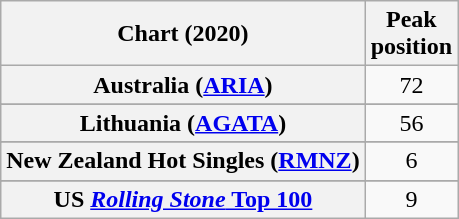<table class="wikitable sortable plainrowheaders" style="text-align:center">
<tr>
<th scope="col">Chart (2020)</th>
<th scope="col">Peak<br>position</th>
</tr>
<tr>
<th scope="row">Australia (<a href='#'>ARIA</a>)</th>
<td>72</td>
</tr>
<tr>
</tr>
<tr>
<th scope="row">Lithuania (<a href='#'>AGATA</a>)</th>
<td>56</td>
</tr>
<tr>
</tr>
<tr>
<th scope="row">New Zealand Hot Singles (<a href='#'>RMNZ</a>)</th>
<td>6</td>
</tr>
<tr>
</tr>
<tr>
</tr>
<tr>
</tr>
<tr>
</tr>
<tr>
<th scope="row">US <a href='#'><em>Rolling Stone</em> Top 100</a></th>
<td>9</td>
</tr>
</table>
